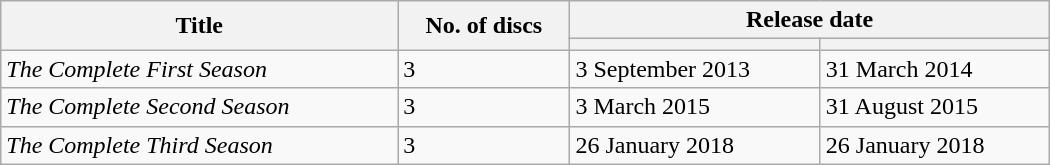<table width="700" class="wikitable">
<tr>
<th rowspan="2">Title</th>
<th rowspan="2">No. of discs</th>
<th colspan="2">Release date</th>
</tr>
<tr>
<th></th>
<th></th>
</tr>
<tr>
<td><em>The Complete First Season</em></td>
<td>3</td>
<td>3 September 2013</td>
<td>31 March 2014</td>
</tr>
<tr>
<td><em>The Complete Second Season</em></td>
<td>3</td>
<td>3 March 2015</td>
<td>31 August 2015</td>
</tr>
<tr>
<td><em>The Complete Third Season</em></td>
<td>3</td>
<td>26 January 2018</td>
<td>26 January 2018</td>
</tr>
</table>
